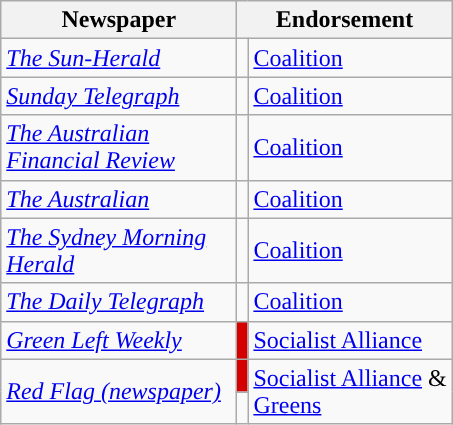<table class="wikitable floatright">
<tr>
<th style="width:150px;">Newspaper</th>
<th colspan=2>Endorsement</th>
</tr>
<tr>
<td><em><a href='#'>The Sun-Herald</a></em></td>
<td style="background-color: "></td>
<td><a href='#'>Coalition</a></td>
</tr>
<tr>
<td><em><a href='#'>Sunday Telegraph</a></em></td>
<td style="background-color: "></td>
<td><a href='#'>Coalition</a></td>
</tr>
<tr>
<td><em><a href='#'>The Australian Financial Review</a></em></td>
<td style="background-color: "></td>
<td><a href='#'>Coalition</a></td>
</tr>
<tr>
<td><em><a href='#'>The Australian</a></em></td>
<td style="background-color: "></td>
<td><a href='#'>Coalition</a></td>
</tr>
<tr>
<td><em><a href='#'>The Sydney Morning Herald</a></em></td>
<td style="background-color: "></td>
<td><a href='#'>Coalition</a></td>
</tr>
<tr>
<td><em><a href='#'>The Daily Telegraph</a></em></td>
<td style="background-color: "></td>
<td><a href='#'>Coalition</a></td>
</tr>
<tr>
<td><em><a href='#'>Green Left Weekly</a></em></td>
<td style="background-color: #D40000"></td>
<td><a href='#'>Socialist Alliance</a></td>
</tr>
<tr>
<td rowspan=2><em><a href='#'>Red Flag (newspaper)</a></em></td>
<td style="background-color: #D40000"></td>
<td rowspan=2><a href='#'>Socialist Alliance</a> &<br><a href='#'>Greens</a></td>
</tr>
<tr>
<td style="background-color: "></td>
</tr>
</table>
